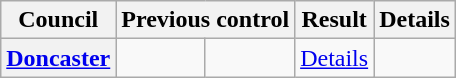<table class="wikitable">
<tr>
<th scope="col">Council</th>
<th scope="col" colspan=2>Previous control</th>
<th scope="col" colspan=2>Result</th>
<th scope="col">Details</th>
</tr>
<tr>
<th scope="row" style="text-align:left;"><a href='#'>Doncaster</a></th>
<td></td>
<td></td>
<td><a href='#'>Details</a></td>
</tr>
</table>
